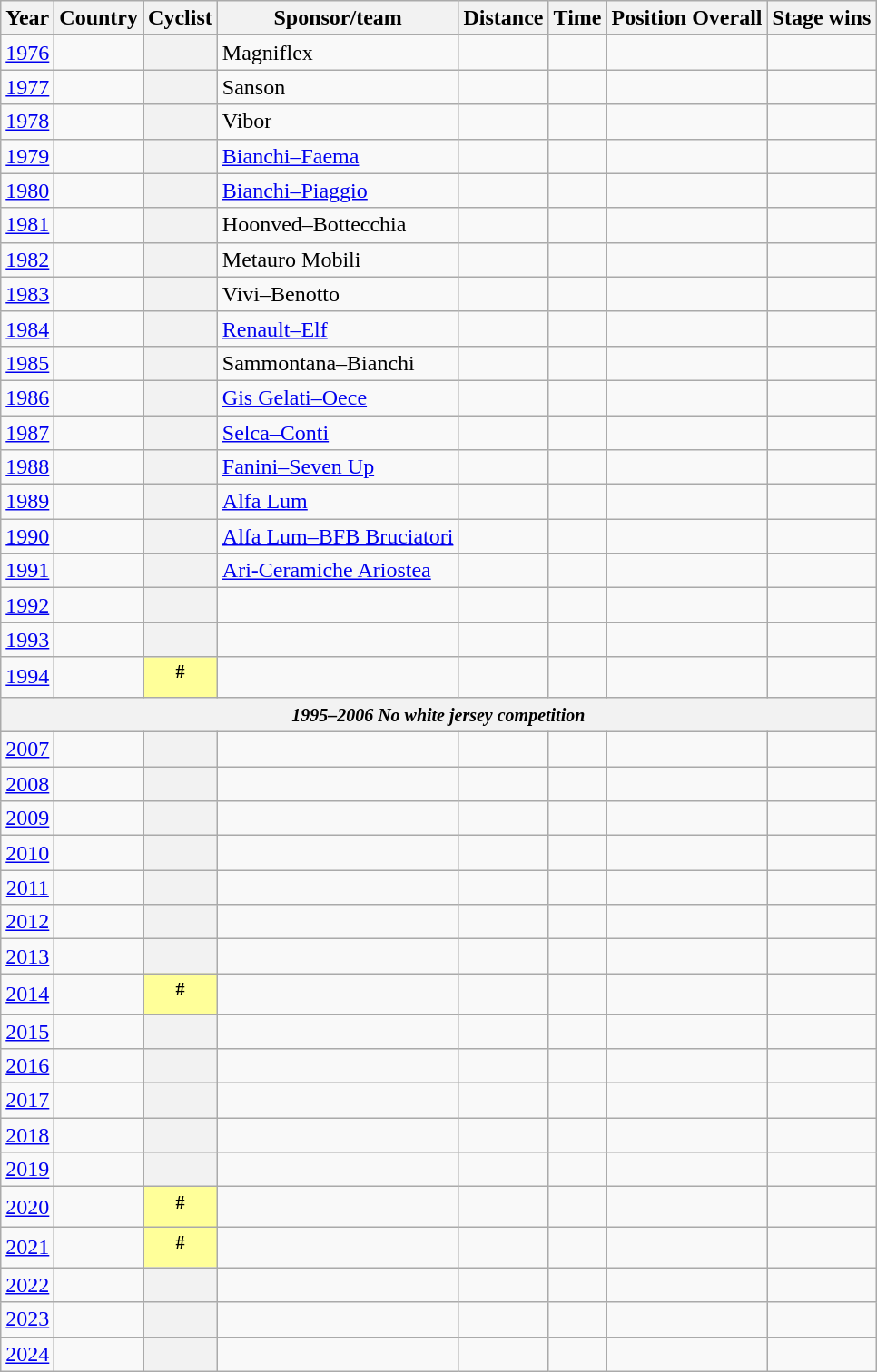<table class="wikitable plainrowheaders sortable">
<tr>
<th scope=col>Year</th>
<th scope=col>Country</th>
<th scope=col>Cyclist</th>
<th scope=col>Sponsor/team</th>
<th scope=col>Distance</th>
<th scope=col>Time</th>
<th scope=col>Position Overall</th>
<th scope=col>Stage wins</th>
</tr>
<tr>
<td align=center><a href='#'>1976</a></td>
<td></td>
<th scope=row></th>
<td>Magniflex</td>
<td></td>
<td align=right></td>
<td align=right></td>
<td align=center></td>
</tr>
<tr>
<td align=center><a href='#'>1977</a></td>
<td></td>
<th scope=row></th>
<td>Sanson</td>
<td></td>
<td align=right></td>
<td align=right></td>
<td align=center></td>
</tr>
<tr>
<td align=center><a href='#'>1978</a></td>
<td></td>
<th scope=row></th>
<td>Vibor</td>
<td></td>
<td align=right></td>
<td align=right></td>
<td align=center></td>
</tr>
<tr>
<td align=center><a href='#'>1979</a></td>
<td></td>
<th scope=row></th>
<td><a href='#'>Bianchi–Faema</a></td>
<td></td>
<td align=right></td>
<td align=right></td>
<td align=center></td>
</tr>
<tr>
<td align=center><a href='#'>1980</a></td>
<td></td>
<th scope=row></th>
<td><a href='#'>Bianchi–Piaggio</a></td>
<td></td>
<td align=right></td>
<td align=right></td>
<td align=center></td>
</tr>
<tr>
<td align=center><a href='#'>1981</a></td>
<td></td>
<th scope=row></th>
<td>Hoonved–Bottecchia</td>
<td></td>
<td align=right></td>
<td align=right></td>
<td align=center></td>
</tr>
<tr>
<td align=center><a href='#'>1982</a></td>
<td></td>
<th scope=row></th>
<td>Metauro Mobili</td>
<td></td>
<td align=right></td>
<td align=right></td>
<td align=center></td>
</tr>
<tr>
<td align=center><a href='#'>1983</a></td>
<td></td>
<th scope=row></th>
<td>Vivi–Benotto</td>
<td></td>
<td align=right></td>
<td align=right></td>
<td align=center></td>
</tr>
<tr>
<td align=center><a href='#'>1984</a></td>
<td></td>
<th scope=row></th>
<td><a href='#'>Renault–Elf</a></td>
<td></td>
<td align=right></td>
<td align=right></td>
<td align=center></td>
</tr>
<tr>
<td align=center><a href='#'>1985</a></td>
<td></td>
<th scope=row></th>
<td>Sammontana–Bianchi</td>
<td></td>
<td align=right></td>
<td align=right></td>
<td align=center></td>
</tr>
<tr>
<td align=center><a href='#'>1986</a></td>
<td></td>
<th scope=row></th>
<td><a href='#'>Gis Gelati–Oece</a></td>
<td></td>
<td align=right></td>
<td align=right></td>
<td align=center></td>
</tr>
<tr>
<td align=center><a href='#'>1987</a></td>
<td></td>
<th scope=row></th>
<td><a href='#'>Selca–Conti</a></td>
<td></td>
<td align=right></td>
<td align=right></td>
<td align=center></td>
</tr>
<tr>
<td align=center><a href='#'>1988</a></td>
<td></td>
<th scope=row></th>
<td><a href='#'>Fanini–Seven Up</a></td>
<td></td>
<td align=right></td>
<td align=right></td>
<td align=center></td>
</tr>
<tr>
<td align=center><a href='#'>1989</a></td>
<td></td>
<th scope=row></th>
<td><a href='#'>Alfa Lum</a></td>
<td></td>
<td align=right></td>
<td align=right></td>
<td align=center></td>
</tr>
<tr>
<td align=center><a href='#'>1990</a></td>
<td></td>
<th scope=row></th>
<td><a href='#'>Alfa Lum–BFB Bruciatori</a></td>
<td></td>
<td align=right></td>
<td align=right></td>
<td align=center></td>
</tr>
<tr>
<td align=center><a href='#'>1991</a></td>
<td></td>
<th scope=row></th>
<td><a href='#'>Ari-Ceramiche Ariostea</a></td>
<td></td>
<td align=right></td>
<td align=right></td>
<td align=center></td>
</tr>
<tr>
<td align=center><a href='#'>1992</a></td>
<td></td>
<th scope=row></th>
<td></td>
<td></td>
<td align=right></td>
<td align=right></td>
<td align=center></td>
</tr>
<tr>
<td align=center><a href='#'>1993</a></td>
<td></td>
<th scope=row></th>
<td></td>
<td></td>
<td align=right></td>
<td align=right></td>
<td align=center></td>
</tr>
<tr>
<td align=center><a href='#'>1994</a></td>
<td></td>
<th scope=row style=background:#FFFF99><sup>#</sup></th>
<td></td>
<td></td>
<td align=right></td>
<td align=right></td>
<td align=center></td>
</tr>
<tr>
<th colspan=8><small><em>1995–2006 No white jersey competition</em></small></th>
</tr>
<tr>
<td align=center><a href='#'>2007</a></td>
<td></td>
<th scope=row></th>
<td></td>
<td></td>
<td align=right></td>
<td align=right></td>
<td align=center></td>
</tr>
<tr>
<td align=center><a href='#'>2008</a></td>
<td></td>
<th scope=row></th>
<td></td>
<td></td>
<td align=right></td>
<td align=right></td>
<td align=center></td>
</tr>
<tr>
<td align=center><a href='#'>2009</a></td>
<td></td>
<th scope=row></th>
<td></td>
<td></td>
<td align=right></td>
<td align=right></td>
<td align=center></td>
</tr>
<tr>
<td align=center><a href='#'>2010</a></td>
<td></td>
<th scope=row></th>
<td></td>
<td></td>
<td align=right></td>
<td align=right></td>
<td align=center></td>
</tr>
<tr>
<td align=center><a href='#'>2011</a></td>
<td></td>
<th scope=row></th>
<td></td>
<td></td>
<td align=right></td>
<td align=right></td>
<td align=center></td>
</tr>
<tr>
<td align=center><a href='#'>2012</a></td>
<td></td>
<th scope=row></th>
<td></td>
<td></td>
<td align=right></td>
<td align=right></td>
<td align=center></td>
</tr>
<tr>
<td align=center><a href='#'>2013</a></td>
<td></td>
<th scope=row></th>
<td></td>
<td></td>
<td align=right></td>
<td align=right></td>
<td align=center></td>
</tr>
<tr>
<td align=center><a href='#'>2014</a></td>
<td></td>
<th scope=row style=background:#FFFF99><sup>#</sup></th>
<td></td>
<td></td>
<td align=right></td>
<td align=right></td>
<td align=center></td>
</tr>
<tr>
<td align=center><a href='#'>2015</a></td>
<td></td>
<th scope=row></th>
<td></td>
<td></td>
<td align=right></td>
<td align=right></td>
<td align=center></td>
</tr>
<tr>
<td align=center><a href='#'>2016</a></td>
<td></td>
<th scope=row></th>
<td></td>
<td></td>
<td align=right></td>
<td align=right></td>
<td align=center></td>
</tr>
<tr>
<td align=center><a href='#'>2017</a></td>
<td></td>
<th scope=row></th>
<td></td>
<td></td>
<td align=right></td>
<td align=right></td>
<td align=center></td>
</tr>
<tr>
<td align=center><a href='#'>2018</a></td>
<td></td>
<th scope=row></th>
<td></td>
<td></td>
<td align=right></td>
<td align=right></td>
<td align=center></td>
</tr>
<tr>
<td align=center><a href='#'>2019</a></td>
<td></td>
<th scope=row></th>
<td></td>
<td></td>
<td align=right></td>
<td align=right></td>
<td align=center></td>
</tr>
<tr>
<td align=center><a href='#'>2020</a></td>
<td></td>
<th scope=row style=background:#FFFF99><sup>#</sup></th>
<td></td>
<td></td>
<td align=right></td>
<td align=right></td>
<td align=center></td>
</tr>
<tr>
<td align=center><a href='#'>2021</a></td>
<td></td>
<th scope=row style=background:#FFFF99><sup>#</sup></th>
<td></td>
<td></td>
<td align=right></td>
<td align=right></td>
<td align=center></td>
</tr>
<tr>
<td align=center><a href='#'>2022</a></td>
<td></td>
<th scope=row></th>
<td></td>
<td></td>
<td align=right></td>
<td align=right></td>
<td align=center></td>
</tr>
<tr>
<td align=center><a href='#'>2023</a></td>
<td></td>
<th scope=row></th>
<td></td>
<td></td>
<td align=right></td>
<td align=right></td>
<td align=center></td>
</tr>
<tr>
<td align=center><a href='#'>2024</a></td>
<td></td>
<th scope=row></th>
<td></td>
<td></td>
<td align=right></td>
<td align=right></td>
<td align=center></td>
</tr>
</table>
